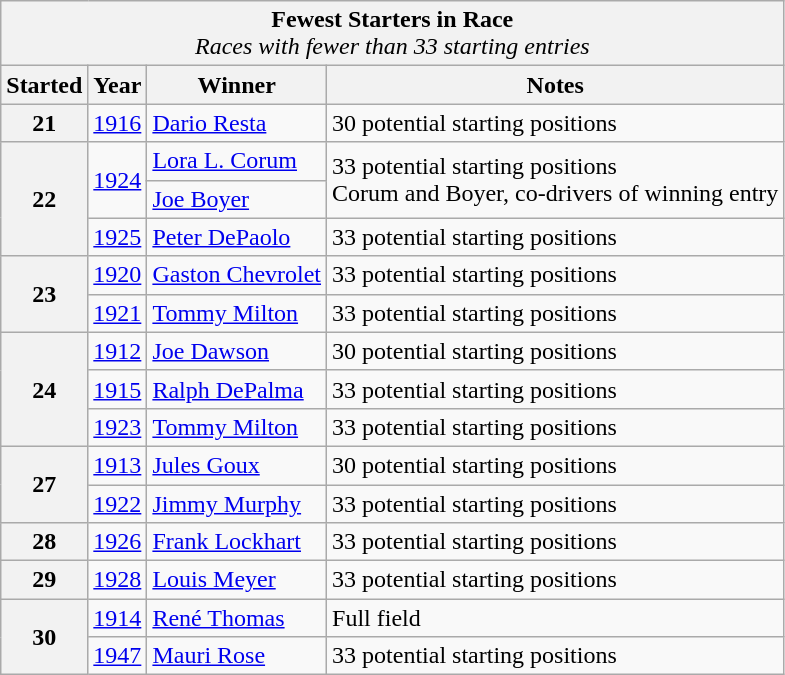<table class="wikitable">
<tr>
<td style="background:#F2F2F2;" align="center" colspan="4"><strong>Fewest Starters in Race</strong><br><em>Races with fewer than 33 starting entries</em></td>
</tr>
<tr>
<td style="background:#F2F2F2;" align="center"><strong>Started</strong></td>
<td style="background:#F2F2F2;" align="center"><strong>Year</strong></td>
<td style="background:#F2F2F2;" align="center"><strong>Winner</strong></td>
<td style="background:#F2F2F2;" align="center"><strong>Notes</strong></td>
</tr>
<tr>
<td style="background:#F2F2F2;" align="center"><strong>21</strong></td>
<td align="center"><a href='#'>1916</a></td>
<td> <a href='#'>Dario Resta</a></td>
<td>30 potential starting positions</td>
</tr>
<tr>
<td style="background:#F2F2F2;" align="center" rowspan="3"><strong>22</strong></td>
<td align="center" rowspan="2"><a href='#'>1924</a></td>
<td> <a href='#'>Lora L. Corum</a></td>
<td rowspan="2">33 potential starting positions<br>Corum and Boyer, co-drivers of winning entry</td>
</tr>
<tr>
<td> <a href='#'>Joe Boyer</a></td>
</tr>
<tr>
<td align="center"><a href='#'>1925</a></td>
<td> <a href='#'>Peter DePaolo</a></td>
<td>33 potential starting positions</td>
</tr>
<tr>
<td style="background:#F2F2F2;" align="center" rowspan="2"><strong>23</strong></td>
<td align="center"><a href='#'>1920</a></td>
<td> <a href='#'>Gaston Chevrolet</a></td>
<td>33 potential starting positions</td>
</tr>
<tr>
<td align="center"><a href='#'>1921</a></td>
<td> <a href='#'>Tommy Milton</a></td>
<td>33 potential starting positions</td>
</tr>
<tr>
<td style="background:#F2F2F2;" align="center" rowspan="3"><strong>24</strong></td>
<td align="center"><a href='#'>1912</a></td>
<td> <a href='#'>Joe Dawson</a></td>
<td>30 potential starting positions</td>
</tr>
<tr>
<td align="center"><a href='#'>1915</a></td>
<td> <a href='#'>Ralph DePalma</a></td>
<td>33 potential starting positions</td>
</tr>
<tr>
<td align="center"><a href='#'>1923</a></td>
<td> <a href='#'>Tommy Milton</a></td>
<td>33 potential starting positions</td>
</tr>
<tr>
<td style="background:#F2F2F2;" align="center" rowspan="2"><strong>27</strong></td>
<td align="center"><a href='#'>1913</a></td>
<td> <a href='#'>Jules Goux</a></td>
<td>30 potential starting positions</td>
</tr>
<tr>
<td align="center"><a href='#'>1922</a></td>
<td> <a href='#'>Jimmy Murphy</a></td>
<td>33 potential starting positions</td>
</tr>
<tr>
<td style="background:#F2F2F2;" align="center"><strong>28</strong></td>
<td align="center"><a href='#'>1926</a></td>
<td> <a href='#'>Frank Lockhart</a></td>
<td>33 potential starting positions</td>
</tr>
<tr>
<td style="background:#F2F2F2;" align="center"><strong>29</strong></td>
<td align="center"><a href='#'>1928</a></td>
<td> <a href='#'>Louis Meyer</a></td>
<td>33 potential starting positions</td>
</tr>
<tr>
<td style="background:#F2F2F2;" align="center" rowspan="2"><strong>30</strong></td>
<td align="center"><a href='#'>1914</a></td>
<td> <a href='#'>René Thomas</a></td>
<td>Full field</td>
</tr>
<tr>
<td align="center"><a href='#'>1947</a></td>
<td> <a href='#'>Mauri Rose</a></td>
<td>33 potential starting positions</td>
</tr>
</table>
